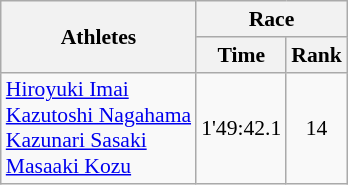<table class="wikitable" border="1" style="font-size:90%">
<tr>
<th rowspan=2>Athletes</th>
<th colspan=2>Race</th>
</tr>
<tr>
<th>Time</th>
<th>Rank</th>
</tr>
<tr>
<td><a href='#'>Hiroyuki Imai</a><br><a href='#'>Kazutoshi Nagahama</a><br><a href='#'>Kazunari Sasaki</a><br><a href='#'>Masaaki Kozu</a></td>
<td align=center>1'49:42.1</td>
<td align=center>14</td>
</tr>
</table>
